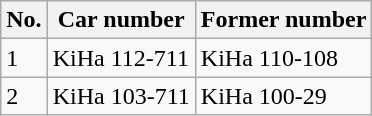<table class="wikitable">
<tr>
<th>No.</th>
<th>Car number</th>
<th>Former number</th>
</tr>
<tr>
<td>1</td>
<td>KiHa 112-711</td>
<td>KiHa 110-108</td>
</tr>
<tr>
<td>2</td>
<td>KiHa 103-711</td>
<td>KiHa 100-29</td>
</tr>
</table>
